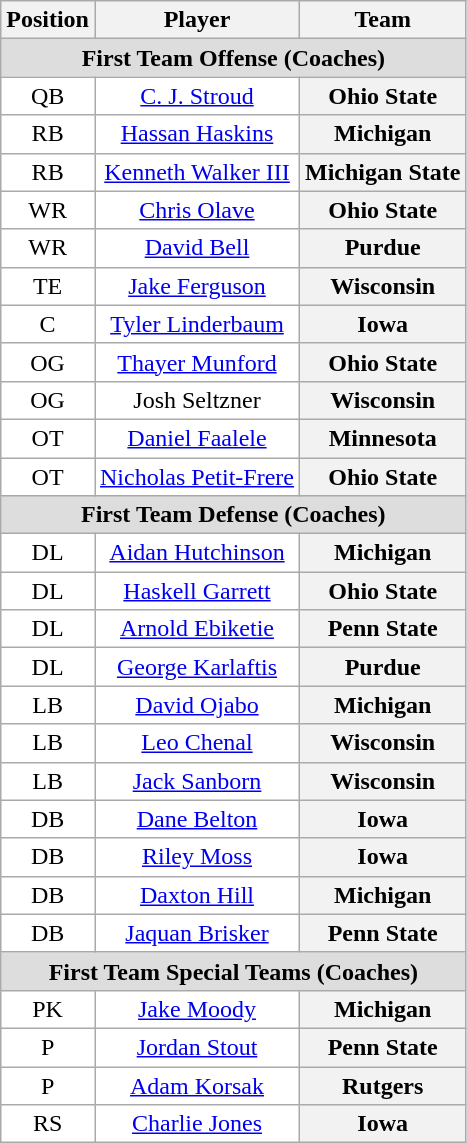<table class="wikitable sortable">
<tr>
<th>Position</th>
<th>Player</th>
<th>Team</th>
</tr>
<tr>
<td colspan="3" style="text-align:center; background:#ddd;"><strong>First Team Offense (Coaches)</strong></td>
</tr>
<tr style="text-align:center;">
<td style="background:white">QB</td>
<td style="background:white"><a href='#'>C. J. Stroud</a></td>
<th style=>Ohio State</th>
</tr>
<tr style="text-align:center;">
<td style="background:white">RB</td>
<td style="background:white"><a href='#'>Hassan Haskins</a></td>
<th style=>Michigan</th>
</tr>
<tr style="text-align:center;">
<td style="background:white">RB</td>
<td style="background:white"><a href='#'>Kenneth Walker III</a></td>
<th style=>Michigan State</th>
</tr>
<tr style="text-align:center;">
<td style="background:white">WR</td>
<td style="background:white"><a href='#'>Chris Olave</a></td>
<th style=>Ohio State</th>
</tr>
<tr style="text-align:center;">
<td style="background:white">WR</td>
<td style="background:white"><a href='#'>David Bell</a></td>
<th style=>Purdue</th>
</tr>
<tr style="text-align:center;">
<td style="background:white">TE</td>
<td style="background:white"><a href='#'>Jake Ferguson</a></td>
<th style=>Wisconsin</th>
</tr>
<tr style="text-align:center;">
<td style="background:white">C</td>
<td style="background:white"><a href='#'>Tyler Linderbaum</a></td>
<th style=>Iowa</th>
</tr>
<tr style="text-align:center;">
<td style="background:white">OG</td>
<td style="background:white"><a href='#'>Thayer Munford</a></td>
<th style=>Ohio State</th>
</tr>
<tr style="text-align:center;">
<td style="background:white">OG</td>
<td style="background:white">Josh Seltzner</td>
<th style=>Wisconsin</th>
</tr>
<tr style="text-align:center;">
<td style="background:white">OT</td>
<td style="background:white"><a href='#'>Daniel Faalele</a></td>
<th style=>Minnesota</th>
</tr>
<tr style="text-align:center;">
<td style="background:white">OT</td>
<td style="background:white"><a href='#'>Nicholas Petit-Frere</a></td>
<th style=>Ohio State</th>
</tr>
<tr>
<td colspan="3" style="text-align:center; background:#ddd;"><strong>First Team Defense (Coaches)</strong></td>
</tr>
<tr style="text-align:center;">
<td style="background:white">DL</td>
<td style="background:white"><a href='#'>Aidan Hutchinson</a></td>
<th style=>Michigan</th>
</tr>
<tr style="text-align:center;">
<td style="background:white">DL</td>
<td style="background:white"><a href='#'>Haskell Garrett</a></td>
<th style=>Ohio State</th>
</tr>
<tr style="text-align:center;">
<td style="background:white">DL</td>
<td style="background:white"><a href='#'>Arnold Ebiketie</a></td>
<th style=>Penn State</th>
</tr>
<tr style="text-align:center;">
<td style="background:white">DL</td>
<td style="background:white"><a href='#'>George Karlaftis</a></td>
<th style=>Purdue</th>
</tr>
<tr style="text-align:center;">
<td style="background:white">LB</td>
<td style="background:white"><a href='#'>David Ojabo</a></td>
<th style=>Michigan</th>
</tr>
<tr style="text-align:center;">
<td style="background:white">LB</td>
<td style="background:white"><a href='#'>Leo Chenal</a></td>
<th style=>Wisconsin</th>
</tr>
<tr style="text-align:center;">
<td style="background:white">LB</td>
<td style="background:white"><a href='#'>Jack Sanborn</a></td>
<th style=>Wisconsin</th>
</tr>
<tr style="text-align:center;">
<td style="background:white">DB</td>
<td style="background:white"><a href='#'>Dane Belton</a></td>
<th style=>Iowa</th>
</tr>
<tr style="text-align:center;">
<td style="background:white">DB</td>
<td style="background:white"><a href='#'>Riley Moss</a></td>
<th style=>Iowa</th>
</tr>
<tr style="text-align:center;">
<td style="background:white">DB</td>
<td style="background:white"><a href='#'>Daxton Hill</a></td>
<th style=>Michigan</th>
</tr>
<tr style="text-align:center;">
<td style="background:white">DB</td>
<td style="background:white"><a href='#'>Jaquan Brisker</a></td>
<th style=>Penn State</th>
</tr>
<tr>
<td colspan="3" style="text-align:center; background:#ddd;"><strong>First Team Special Teams (Coaches)</strong></td>
</tr>
<tr style="text-align:center;">
<td style="background:white">PK</td>
<td style="background:white"><a href='#'>Jake Moody</a></td>
<th style=>Michigan</th>
</tr>
<tr style="text-align:center;">
<td style="background:white">P</td>
<td style="background:white"><a href='#'>Jordan Stout</a></td>
<th style=>Penn State</th>
</tr>
<tr style="text-align:center;">
<td style="background:white">P</td>
<td style="background:white"><a href='#'>Adam Korsak</a></td>
<th style=>Rutgers</th>
</tr>
<tr style="text-align:center;">
<td style="background:white">RS</td>
<td style="background:white"><a href='#'>Charlie Jones</a></td>
<th style=>Iowa</th>
</tr>
</table>
